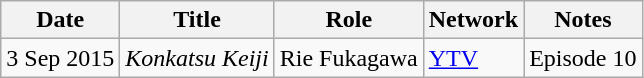<table class="wikitable">
<tr>
<th>Date</th>
<th>Title</th>
<th>Role</th>
<th>Network</th>
<th>Notes</th>
</tr>
<tr>
<td>3 Sep 2015</td>
<td><em>Konkatsu Keiji</em></td>
<td>Rie Fukagawa</td>
<td><a href='#'>YTV</a></td>
<td>Episode 10</td>
</tr>
</table>
